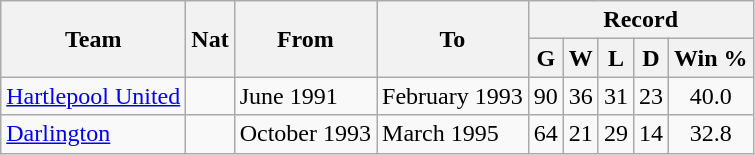<table class="wikitable" style="text-align: center">
<tr>
<th rowspan="2">Team</th>
<th rowspan="2">Nat</th>
<th rowspan="2">From</th>
<th rowspan="2">To</th>
<th colspan="5">Record</th>
</tr>
<tr>
<th>G</th>
<th>W</th>
<th>L</th>
<th>D</th>
<th>Win %</th>
</tr>
<tr>
<td align=left><a href='#'>Hartlepool United</a></td>
<td></td>
<td align=left>June 1991</td>
<td align=left>February 1993</td>
<td>90</td>
<td>36</td>
<td>31</td>
<td>23</td>
<td>40.0</td>
</tr>
<tr>
<td align=left><a href='#'>Darlington</a></td>
<td></td>
<td align=left>October 1993</td>
<td align=left>March 1995</td>
<td>64</td>
<td>21</td>
<td>29</td>
<td>14</td>
<td>32.8</td>
</tr>
</table>
